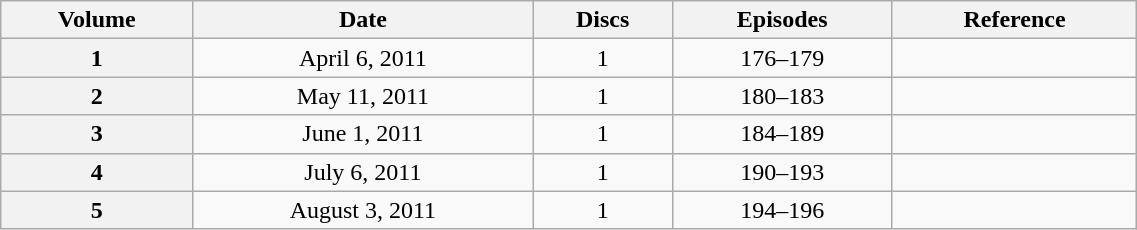<table class="wikitable" style="text-align: center; width: 60%;">
<tr>
<th scope="col" 175px;>Volume</th>
<th scope="col" 125px;>Date</th>
<th scope="col">Discs</th>
<th scope="col">Episodes</th>
<th scope="col">Reference</th>
</tr>
<tr>
<th scope="row">1</th>
<td>April 6, 2011</td>
<td>1</td>
<td>176–179</td>
<td></td>
</tr>
<tr>
<th scope="row">2</th>
<td>May 11, 2011</td>
<td>1</td>
<td>180–183</td>
<td></td>
</tr>
<tr>
<th scope="row">3</th>
<td>June 1, 2011</td>
<td>1</td>
<td>184–189</td>
<td></td>
</tr>
<tr>
<th scope="row">4</th>
<td>July 6, 2011</td>
<td>1</td>
<td>190–193</td>
<td></td>
</tr>
<tr>
<th scope="row">5</th>
<td>August 3, 2011</td>
<td>1</td>
<td>194–196</td>
<td></td>
</tr>
</table>
